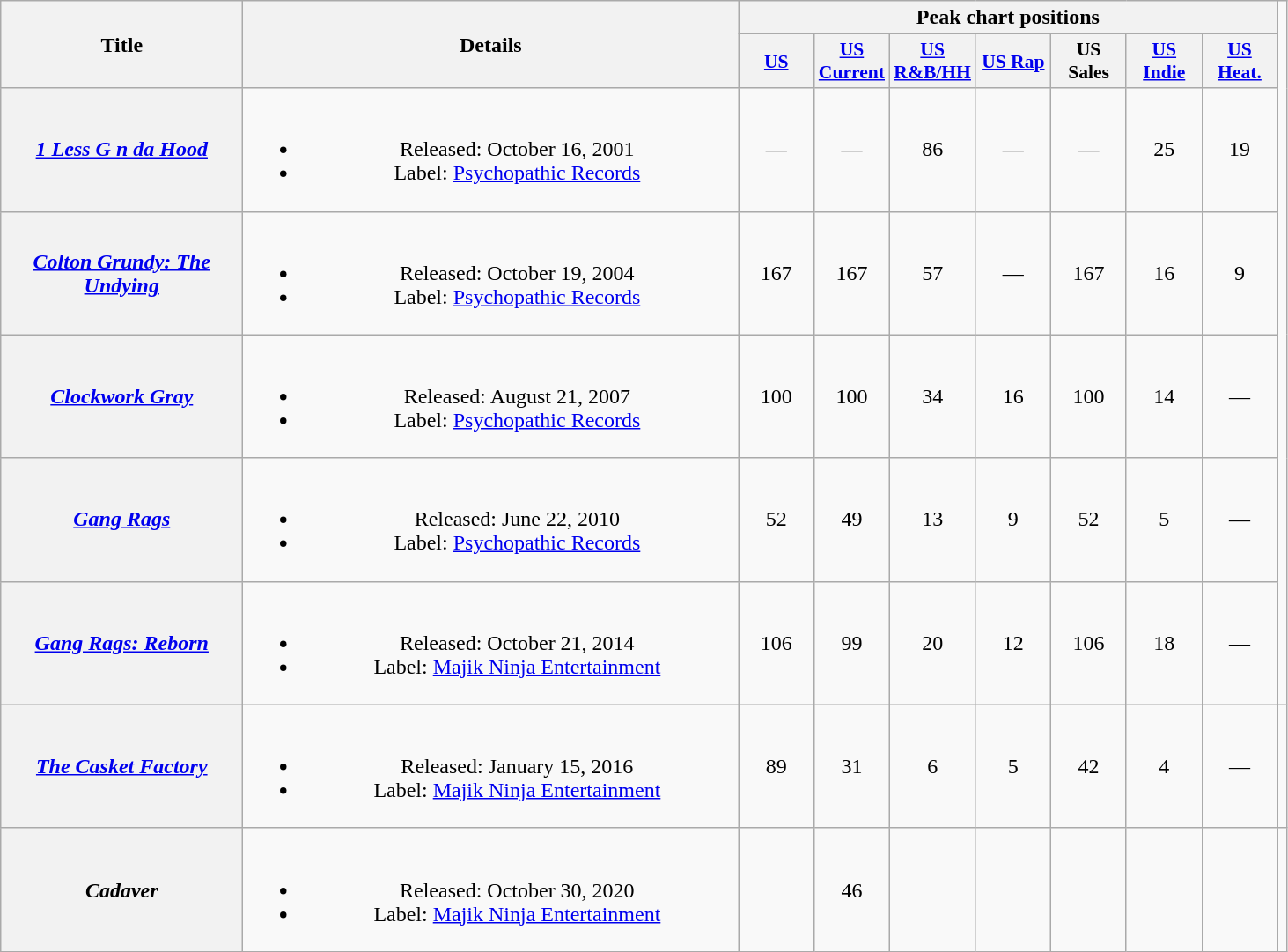<table class="wikitable plainrowheaders" style="text-align:center;">
<tr>
<th scope="col" rowspan="2" style="width:11em;">Title</th>
<th scope="col" rowspan="2" style="width:23em;">Details</th>
<th colspan="7" scope="col">Peak chart positions</th>
</tr>
<tr>
<th scope="col" style="width:3.5em;font-size:90%;"><a href='#'>US</a><br></th>
<th scope="col" style="width:3.5em;font-size:90%;"><a href='#'>US Current</a><br></th>
<th scope="col" style="width:3.5em;font-size:90%;"><a href='#'>US R&B/HH</a><br></th>
<th scope="col" style="width:3.5em;font-size:90%;"><a href='#'>US Rap</a><br></th>
<th scope="col" style="width:3.5em;font-size:90%;">US Sales<br></th>
<th scope="col" style="width:3.5em;font-size:90%;"><a href='#'>US Indie</a><br></th>
<th scope="col" style="width:3.5em;font-size:90%;"><a href='#'>US Heat.</a><br></th>
</tr>
<tr>
<th scope="row"><em><a href='#'>1 Less G n da Hood</a></em></th>
<td><br><ul><li>Released: October 16, 2001</li><li>Label: <a href='#'>Psychopathic Records</a></li></ul></td>
<td>—</td>
<td>—</td>
<td>86</td>
<td>—</td>
<td>—</td>
<td>25</td>
<td>19</td>
</tr>
<tr>
<th scope="row"><em><a href='#'>Colton Grundy: The Undying</a></em></th>
<td><br><ul><li>Released: October 19, 2004</li><li>Label: <a href='#'>Psychopathic Records</a></li></ul></td>
<td>167</td>
<td>167</td>
<td>57</td>
<td>—</td>
<td>167</td>
<td>16</td>
<td>9</td>
</tr>
<tr>
<th scope="row"><em><a href='#'>Clockwork Gray</a></em></th>
<td><br><ul><li>Released: August 21, 2007</li><li>Label: <a href='#'>Psychopathic Records</a></li></ul></td>
<td>100</td>
<td>100</td>
<td>34</td>
<td>16</td>
<td>100</td>
<td>14</td>
<td>—</td>
</tr>
<tr>
<th scope="row"><em><a href='#'>Gang Rags</a></em></th>
<td><br><ul><li>Released: June 22, 2010</li><li>Label: <a href='#'>Psychopathic Records</a></li></ul></td>
<td>52</td>
<td>49</td>
<td>13</td>
<td>9</td>
<td>52</td>
<td>5</td>
<td>—</td>
</tr>
<tr>
<th scope="row"><em><a href='#'>Gang Rags: Reborn</a></em></th>
<td><br><ul><li>Released: October 21, 2014</li><li>Label: <a href='#'>Majik Ninja Entertainment</a></li></ul></td>
<td>106</td>
<td>99</td>
<td>20</td>
<td>12</td>
<td>106</td>
<td>18</td>
<td>—</td>
</tr>
<tr>
<th scope="row"><em><a href='#'>The Casket Factory</a></em></th>
<td><br><ul><li>Released: January 15, 2016</li><li>Label: <a href='#'>Majik Ninja Entertainment</a></li></ul></td>
<td>89</td>
<td>31</td>
<td>6</td>
<td>5</td>
<td>42</td>
<td>4</td>
<td>—</td>
<td></td>
</tr>
<tr>
<th scope="row"><em>Cadaver</em></th>
<td><br><ul><li>Released: October 30, 2020</li><li>Label: <a href='#'>Majik Ninja Entertainment</a></li></ul></td>
<td></td>
<td>46</td>
<td></td>
<td></td>
<td></td>
<td></td>
<td></td>
<td></td>
</tr>
</table>
